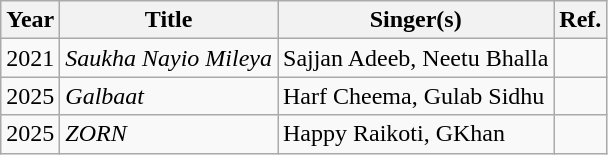<table class="wikitable sortable">
<tr>
<th>Year</th>
<th>Title</th>
<th>Singer(s)</th>
<th>Ref.</th>
</tr>
<tr>
<td>2021</td>
<td><em>Saukha Nayio Mileya</em></td>
<td>Sajjan Adeeb, Neetu Bhalla</td>
<td></td>
</tr>
<tr>
<td>2025</td>
<td><em>Galbaat</em></td>
<td>Harf Cheema, Gulab Sidhu</td>
<td></td>
</tr>
<tr>
<td>2025</td>
<td><em>ZORN</em></td>
<td>Happy Raikoti, GKhan</td>
<td></td>
</tr>
</table>
